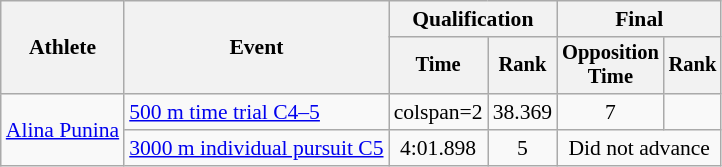<table class=wikitable style="text-align:center; font-size:90%">
<tr>
<th rowspan=2>Athlete</th>
<th rowspan=2>Event</th>
<th colspan=2>Qualification</th>
<th colspan=2>Final</th>
</tr>
<tr style="font-size:95%">
<th>Time</th>
<th>Rank</th>
<th>Opposition<br>Time</th>
<th>Rank</th>
</tr>
<tr>
<td rowspan=2 align=left><a href='#'>Alina Punina</a></td>
<td align=left><a href='#'>500 m time trial C4–5</a></td>
<td>colspan=2 </td>
<td>38.369</td>
<td>7</td>
</tr>
<tr>
<td><a href='#'>3000 m individual pursuit C5</a></td>
<td>4:01.898</td>
<td>5</td>
<td colspan=2>Did not advance</td>
</tr>
</table>
